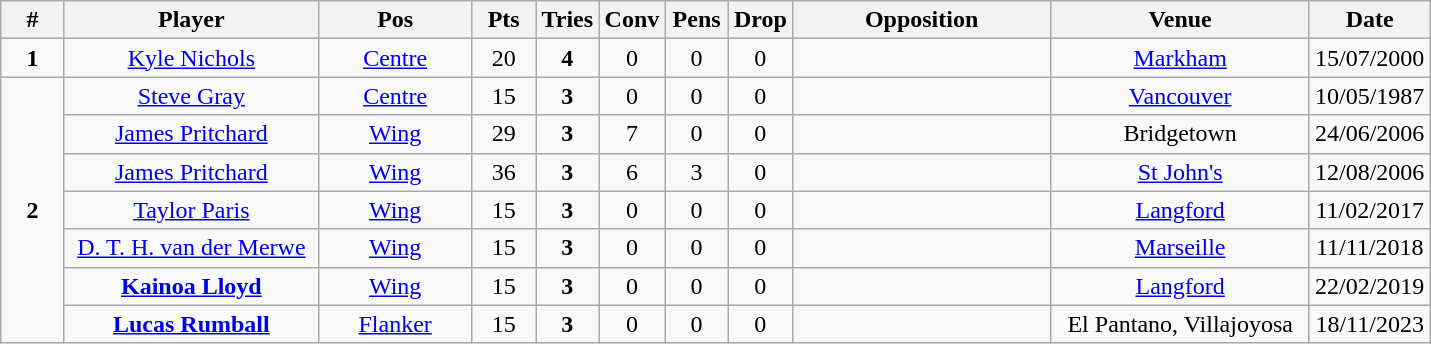<table class="wikitable" style="font-size:100%; text-align:center;">
<tr>
<th style="width:35px;">#</th>
<th style="width:162px;">Player</th>
<th style="width:95px;">Pos</th>
<th style="width:35px;">Pts</th>
<th style="width:35px;">Tries</th>
<th style="width:35px;">Conv</th>
<th style="width:35px;">Pens</th>
<th style="width:35px;">Drop</th>
<th style="width:165px;">Opposition</th>
<th style="width:165px;">Venue</th>
<th style="width:65px;">Date</th>
</tr>
<tr>
<td><strong>1</strong></td>
<td><a href='#'>Kyle Nichols</a></td>
<td><a href='#'>Centre</a></td>
<td>20</td>
<td><strong>4</strong></td>
<td>0</td>
<td>0</td>
<td>0</td>
<td></td>
<td> <a href='#'>Markham</a></td>
<td>15/07/2000</td>
</tr>
<tr>
<td rowspan="7"><strong>2</strong></td>
<td><a href='#'>Steve Gray</a></td>
<td><a href='#'>Centre</a></td>
<td>15</td>
<td><strong>3</strong></td>
<td>0</td>
<td>0</td>
<td>0</td>
<td></td>
<td> <a href='#'>Vancouver</a></td>
<td>10/05/1987</td>
</tr>
<tr>
<td><a href='#'>James Pritchard</a></td>
<td><a href='#'>Wing</a></td>
<td>29</td>
<td><strong>3</strong></td>
<td>7</td>
<td>0</td>
<td>0</td>
<td></td>
<td> Bridgetown</td>
<td>24/06/2006</td>
</tr>
<tr>
<td><a href='#'>James Pritchard</a></td>
<td><a href='#'>Wing</a></td>
<td>36</td>
<td><strong>3</strong></td>
<td>6</td>
<td>3</td>
<td>0</td>
<td></td>
<td> <a href='#'>St John's</a></td>
<td>12/08/2006</td>
</tr>
<tr>
<td><a href='#'>Taylor Paris</a></td>
<td><a href='#'>Wing</a></td>
<td>15</td>
<td><strong>3</strong></td>
<td>0</td>
<td>0</td>
<td>0</td>
<td></td>
<td> <a href='#'>Langford</a></td>
<td>11/02/2017</td>
</tr>
<tr>
<td><a href='#'>D. T. H. van der Merwe</a></td>
<td><a href='#'>Wing</a></td>
<td>15</td>
<td><strong>3</strong></td>
<td>0</td>
<td>0</td>
<td>0</td>
<td></td>
<td> <a href='#'>Marseille</a></td>
<td>11/11/2018</td>
</tr>
<tr>
<td><strong><a href='#'>Kainoa Lloyd</a></strong></td>
<td><a href='#'>Wing</a></td>
<td>15</td>
<td><strong>3</strong></td>
<td>0</td>
<td>0</td>
<td>0</td>
<td></td>
<td> <a href='#'>Langford</a></td>
<td>22/02/2019</td>
</tr>
<tr>
<td><strong><a href='#'>Lucas Rumball</a></strong></td>
<td><a href='#'>Flanker</a></td>
<td>15</td>
<td><strong>3</strong></td>
<td>0</td>
<td>0</td>
<td>0</td>
<td></td>
<td> El Pantano, Villajoyosa</td>
<td>18/11/2023</td>
</tr>
</table>
